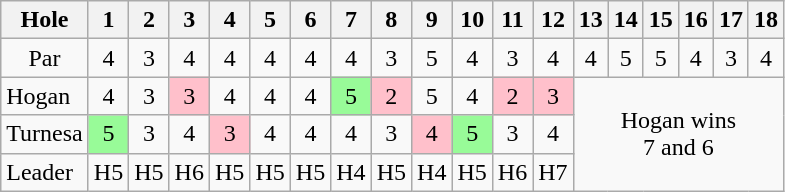<table class="wikitable" style="text-align:center">
<tr>
<th>Hole</th>
<th> 1 </th>
<th> 2 </th>
<th> 3 </th>
<th> 4 </th>
<th> 5 </th>
<th> 6 </th>
<th> 7 </th>
<th> 8 </th>
<th> 9 </th>
<th>10</th>
<th>11</th>
<th>12</th>
<th>13</th>
<th>14</th>
<th>15</th>
<th>16</th>
<th>17</th>
<th>18</th>
</tr>
<tr>
<td>Par</td>
<td>4</td>
<td>3</td>
<td>4</td>
<td>4</td>
<td>4</td>
<td>4</td>
<td>4</td>
<td>3</td>
<td>5</td>
<td>4</td>
<td>3</td>
<td>4</td>
<td>4</td>
<td>5</td>
<td>5</td>
<td>4</td>
<td>3</td>
<td>4</td>
</tr>
<tr>
<td align=left> Hogan</td>
<td>4</td>
<td>3</td>
<td style="background: Pink;">3</td>
<td>4</td>
<td>4</td>
<td>4</td>
<td style="background: PaleGreen;">5</td>
<td style="background: Pink;">2</td>
<td>5</td>
<td>4</td>
<td style="background: Pink;">2</td>
<td style="background: Pink;">3</td>
<td rowspan=3 colspan=6>Hogan wins<br>7 and 6</td>
</tr>
<tr>
<td align=left> Turnesa</td>
<td style="background: PaleGreen;">5</td>
<td>3</td>
<td>4</td>
<td style="background: Pink;">3</td>
<td>4</td>
<td>4</td>
<td>4</td>
<td>3</td>
<td style="background: Pink;">4</td>
<td style="background: PaleGreen;">5</td>
<td>3</td>
<td>4</td>
</tr>
<tr>
<td align=left>Leader</td>
<td>H5</td>
<td>H5</td>
<td>H6</td>
<td>H5</td>
<td>H5</td>
<td>H5</td>
<td>H4</td>
<td>H5</td>
<td>H4</td>
<td>H5</td>
<td>H6</td>
<td>H7</td>
</tr>
</table>
